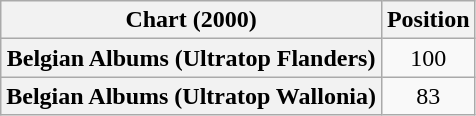<table class="wikitable sortable plainrowheaders">
<tr>
<th>Chart (2000)</th>
<th>Position</th>
</tr>
<tr>
<th scope="row">Belgian Albums (Ultratop Flanders)</th>
<td align="center">100</td>
</tr>
<tr>
<th scope="row">Belgian Albums (Ultratop Wallonia)</th>
<td align="center">83</td>
</tr>
</table>
